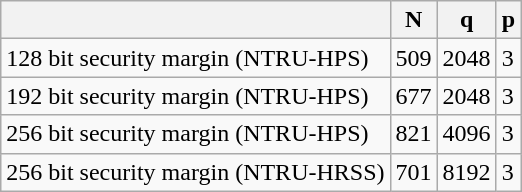<table class="wikitable">
<tr>
<th></th>
<th><strong>N</strong></th>
<th><strong>q</strong></th>
<th><strong>p</strong></th>
</tr>
<tr>
<td>128 bit security margin (NTRU-HPS)</td>
<td>509</td>
<td>2048</td>
<td>3</td>
</tr>
<tr>
<td>192 bit security margin (NTRU-HPS)</td>
<td>677</td>
<td>2048</td>
<td>3</td>
</tr>
<tr>
<td>256 bit security margin (NTRU-HPS)</td>
<td>821</td>
<td>4096</td>
<td>3</td>
</tr>
<tr>
<td>256 bit security margin (NTRU-HRSS)</td>
<td>701</td>
<td>8192</td>
<td>3</td>
</tr>
</table>
